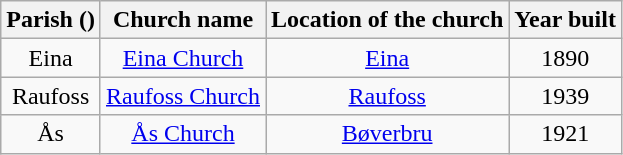<table class="wikitable" style="text-align:center">
<tr>
<th>Parish ()</th>
<th>Church name</th>
<th>Location of the church</th>
<th>Year built</th>
</tr>
<tr>
<td rowspan="1">Eina</td>
<td><a href='#'>Eina Church</a></td>
<td><a href='#'>Eina</a></td>
<td>1890</td>
</tr>
<tr>
<td rowspan="1">Raufoss</td>
<td><a href='#'>Raufoss Church</a></td>
<td><a href='#'>Raufoss</a></td>
<td>1939</td>
</tr>
<tr>
<td rowspan="1">Ås</td>
<td><a href='#'>Ås Church</a></td>
<td><a href='#'>Bøverbru</a></td>
<td>1921</td>
</tr>
</table>
